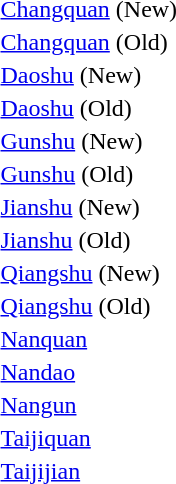<table>
<tr>
<td><a href='#'>Changquan</a> (New)</td>
<td></td>
<td></td>
<td></td>
</tr>
<tr>
<td><a href='#'>Changquan</a> (Old)</td>
<td></td>
<td></td>
<td></td>
</tr>
<tr>
<td><a href='#'>Daoshu</a> (New)</td>
<td></td>
<td></td>
<td></td>
</tr>
<tr>
<td><a href='#'>Daoshu</a> (Old)</td>
<td></td>
<td></td>
<td></td>
</tr>
<tr>
<td><a href='#'>Gunshu</a> (New)</td>
<td></td>
<td></td>
<td></td>
</tr>
<tr>
<td><a href='#'>Gunshu</a> (Old)</td>
<td></td>
<td></td>
<td></td>
</tr>
<tr>
<td><a href='#'>Jianshu</a> (New)</td>
<td></td>
<td></td>
<td></td>
</tr>
<tr>
<td><a href='#'>Jianshu</a> (Old)</td>
<td></td>
<td></td>
<td></td>
</tr>
<tr>
<td><a href='#'>Qiangshu</a> (New)</td>
<td></td>
<td></td>
<td></td>
</tr>
<tr>
<td><a href='#'>Qiangshu</a> (Old)</td>
<td></td>
<td></td>
<td></td>
</tr>
<tr>
<td><a href='#'>Nanquan</a></td>
<td></td>
<td></td>
<td></td>
</tr>
<tr>
<td><a href='#'>Nandao</a></td>
<td></td>
<td></td>
<td></td>
</tr>
<tr>
<td><a href='#'>Nangun</a></td>
<td></td>
<td></td>
<td></td>
</tr>
<tr>
<td><a href='#'>Taijiquan</a></td>
<td></td>
<td></td>
<td></td>
</tr>
<tr>
<td><a href='#'>Taijijian</a></td>
<td></td>
<td></td>
<td></td>
</tr>
</table>
